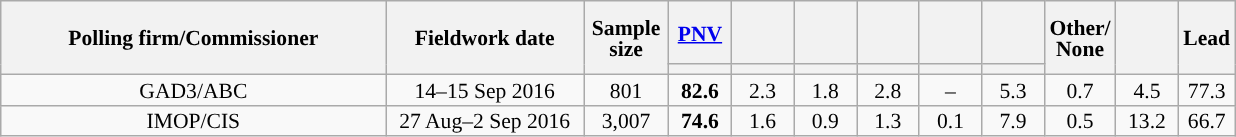<table class="wikitable collapsible collapsed" style="text-align:center; font-size:90%; line-height:14px;">
<tr style="height:42px;">
<th style="width:250px;" rowspan="2">Polling firm/Commissioner</th>
<th style="width:125px;" rowspan="2">Fieldwork date</th>
<th style="width:50px;" rowspan="2">Sample size</th>
<th style="width:35px;"><a href='#'>PNV</a></th>
<th style="width:35px;"></th>
<th style="width:35px;"></th>
<th style="width:35px;"></th>
<th style="width:35px;"></th>
<th style="width:35px;"></th>
<th style="width:35px;" rowspan="2">Other/<br>None</th>
<th style="width:35px;" rowspan="2"></th>
<th style="width:30px;" rowspan="2">Lead</th>
</tr>
<tr>
<th style="color:inherit;background:"></th>
<th style="color:inherit;background:"></th>
<th style="color:inherit;background:"></th>
<th style="color:inherit;background:"></th>
<th style="color:inherit;background:"></th>
<th style="color:inherit;background:"></th>
</tr>
<tr>
<td>GAD3/ABC</td>
<td>14–15 Sep 2016</td>
<td>801</td>
<td><strong>82.6</strong></td>
<td>2.3</td>
<td>1.8</td>
<td>2.8</td>
<td>–</td>
<td>5.3</td>
<td>0.7</td>
<td>4.5</td>
<td style="background:">77.3</td>
</tr>
<tr>
<td>IMOP/CIS</td>
<td>27 Aug–2 Sep 2016</td>
<td>3,007</td>
<td><strong>74.6</strong></td>
<td>1.6</td>
<td>0.9</td>
<td>1.3</td>
<td>0.1</td>
<td>7.9</td>
<td>0.5</td>
<td>13.2</td>
<td style="background:">66.7</td>
</tr>
</table>
